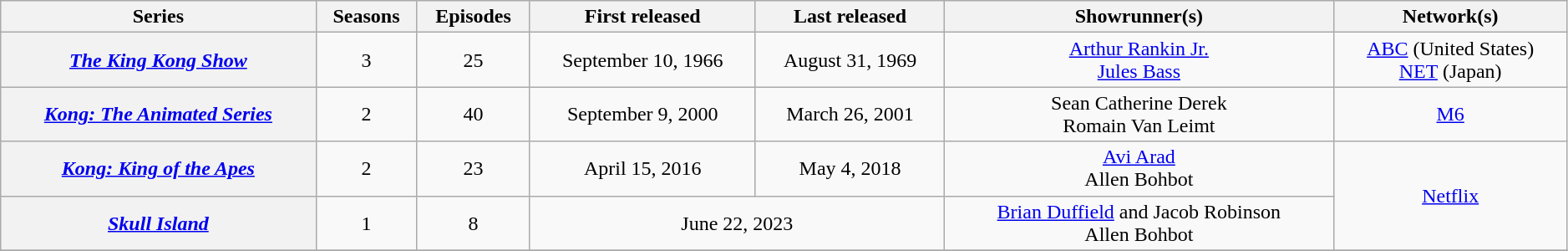<table class="wikitable plainrowheaders" style="text-align:center; width:99%;">
<tr>
<th scope="col">Series</th>
<th scope="col">Seasons</th>
<th scope="col">Episodes</th>
<th scope="col">First released</th>
<th scope="col">Last released</th>
<th>Showrunner(s)</th>
<th scope="col">Network(s)</th>
</tr>
<tr>
<th scope="row"><em><a href='#'>The King Kong Show</a></em></th>
<td>3</td>
<td>25</td>
<td>September 10, 1966</td>
<td>August 31, 1969</td>
<td><a href='#'>Arthur Rankin Jr.</a><br><a href='#'>Jules Bass</a></td>
<td><a href='#'>ABC</a> (United States)<br><a href='#'>NET</a> (Japan)</td>
</tr>
<tr>
<th scope="row"><em><a href='#'>Kong: The Animated Series</a></em></th>
<td>2</td>
<td>40</td>
<td>September 9, 2000</td>
<td>March 26, 2001</td>
<td>Sean Catherine Derek<br>Romain Van Leimt</td>
<td><a href='#'>M6</a></td>
</tr>
<tr>
<th scope="row"><em><a href='#'>Kong: King of the Apes</a></em></th>
<td>2</td>
<td>23</td>
<td>April 15, 2016</td>
<td>May 4, 2018</td>
<td><a href='#'>Avi Arad</a><br>Allen Bohbot</td>
<td rowspan=2><a href='#'>Netflix</a></td>
</tr>
<tr>
<th scope="row"><em><a href='#'>Skull Island</a></em></th>
<td>1</td>
<td>8</td>
<td colspan="2">June 22, 2023</td>
<td><a href='#'>Brian Duffield</a> and Jacob Robinson<br>Allen Bohbot</td>
</tr>
<tr>
</tr>
</table>
